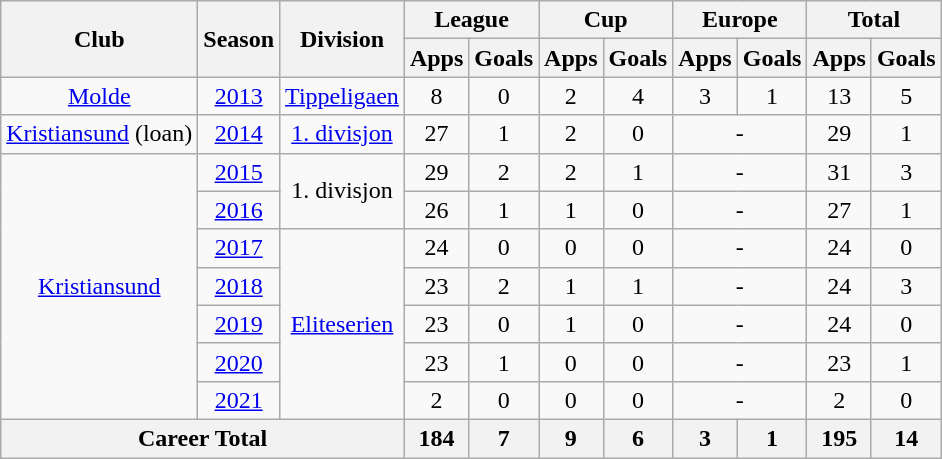<table class="wikitable" style="text-align: center;">
<tr>
<th rowspan="2">Club</th>
<th rowspan="2">Season</th>
<th rowspan="2">Division</th>
<th colspan="2">League</th>
<th colspan="2">Cup</th>
<th colspan="2">Europe</th>
<th colspan="2">Total</th>
</tr>
<tr>
<th>Apps</th>
<th>Goals</th>
<th>Apps</th>
<th>Goals</th>
<th>Apps</th>
<th>Goals</th>
<th>Apps</th>
<th>Goals</th>
</tr>
<tr>
<td><a href='#'>Molde</a></td>
<td><a href='#'>2013</a></td>
<td><a href='#'>Tippeligaen</a></td>
<td>8</td>
<td>0</td>
<td>2</td>
<td>4</td>
<td>3</td>
<td>1</td>
<td>13</td>
<td>5</td>
</tr>
<tr>
<td><a href='#'>Kristiansund</a> (loan)</td>
<td><a href='#'>2014</a></td>
<td><a href='#'>1. divisjon</a></td>
<td>27</td>
<td>1</td>
<td>2</td>
<td>0</td>
<td colspan="2">-</td>
<td>29</td>
<td>1</td>
</tr>
<tr>
<td rowspan="7"><a href='#'>Kristiansund</a></td>
<td><a href='#'>2015</a></td>
<td rowspan="2">1. divisjon</td>
<td>29</td>
<td>2</td>
<td>2</td>
<td>1</td>
<td colspan="2">-</td>
<td>31</td>
<td>3</td>
</tr>
<tr>
<td><a href='#'>2016</a></td>
<td>26</td>
<td>1</td>
<td>1</td>
<td>0</td>
<td colspan="2">-</td>
<td>27</td>
<td>1</td>
</tr>
<tr>
<td><a href='#'>2017</a></td>
<td rowspan="5"><a href='#'>Eliteserien</a></td>
<td>24</td>
<td>0</td>
<td>0</td>
<td>0</td>
<td colspan="2">-</td>
<td>24</td>
<td>0</td>
</tr>
<tr>
<td><a href='#'>2018</a></td>
<td>23</td>
<td>2</td>
<td>1</td>
<td>1</td>
<td colspan="2">-</td>
<td>24</td>
<td>3</td>
</tr>
<tr>
<td><a href='#'>2019</a></td>
<td>23</td>
<td>0</td>
<td>1</td>
<td>0</td>
<td colspan="2">-</td>
<td>24</td>
<td>0</td>
</tr>
<tr>
<td><a href='#'>2020</a></td>
<td>23</td>
<td>1</td>
<td>0</td>
<td>0</td>
<td colspan="2">-</td>
<td>23</td>
<td>1</td>
</tr>
<tr>
<td><a href='#'>2021</a></td>
<td>2</td>
<td>0</td>
<td>0</td>
<td>0</td>
<td colspan="2">-</td>
<td>2</td>
<td>0</td>
</tr>
<tr>
<th colspan="3">Career Total</th>
<th>184</th>
<th>7</th>
<th>9</th>
<th>6</th>
<th>3</th>
<th>1</th>
<th>195</th>
<th>14</th>
</tr>
</table>
